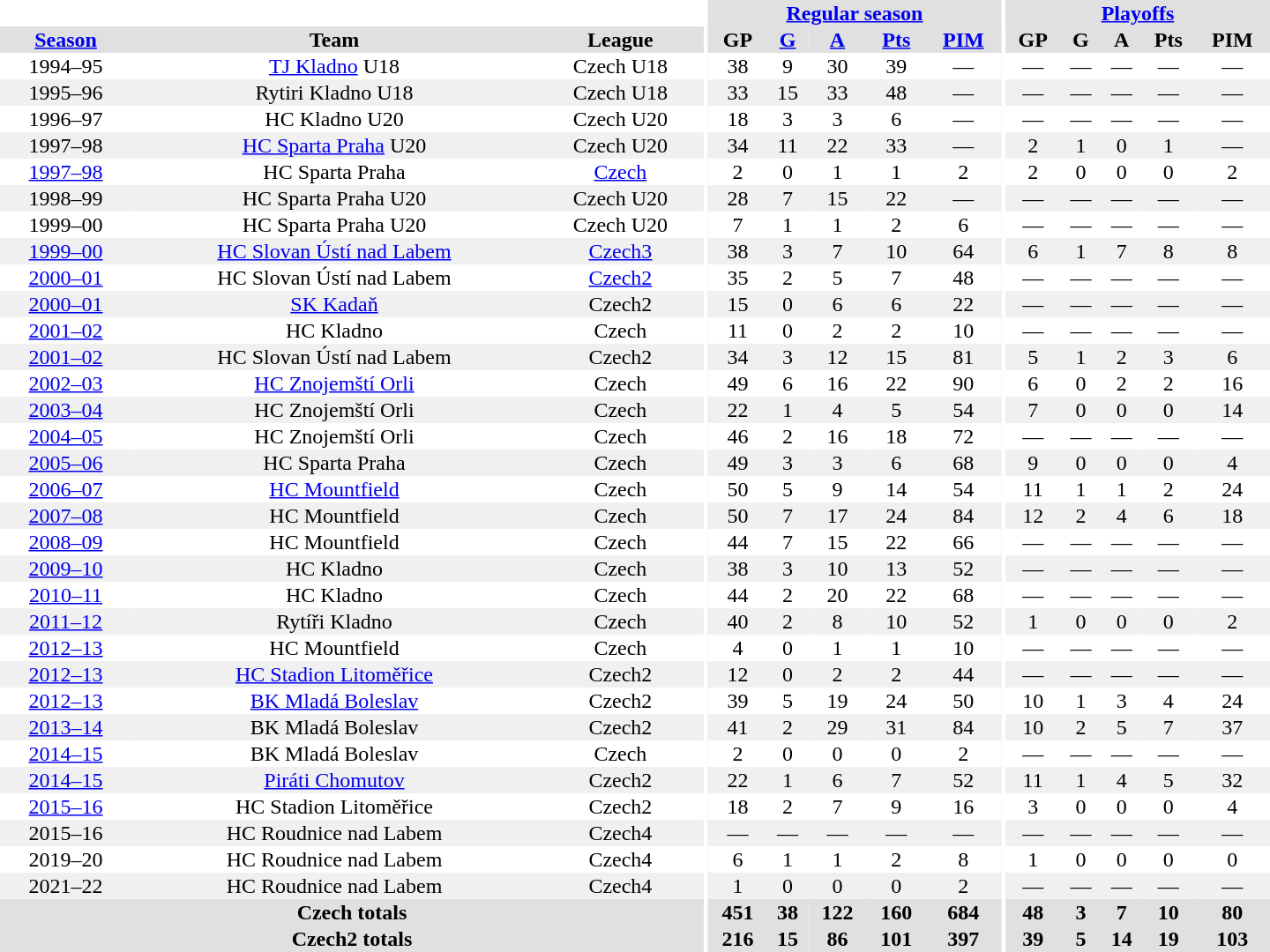<table border="0" cellpadding="1" cellspacing="0" style="text-align:center; width:60em">
<tr bgcolor="#e0e0e0">
<th colspan="3" bgcolor="#ffffff"></th>
<th rowspan="99" bgcolor="#ffffff"></th>
<th colspan="5"><a href='#'>Regular season</a></th>
<th rowspan="99" bgcolor="#ffffff"></th>
<th colspan="5"><a href='#'>Playoffs</a></th>
</tr>
<tr bgcolor="#e0e0e0">
<th><a href='#'>Season</a></th>
<th>Team</th>
<th>League</th>
<th>GP</th>
<th><a href='#'>G</a></th>
<th><a href='#'>A</a></th>
<th><a href='#'>Pts</a></th>
<th><a href='#'>PIM</a></th>
<th>GP</th>
<th>G</th>
<th>A</th>
<th>Pts</th>
<th>PIM</th>
</tr>
<tr>
<td>1994–95</td>
<td><a href='#'>TJ Kladno</a> U18</td>
<td>Czech U18</td>
<td>38</td>
<td>9</td>
<td>30</td>
<td>39</td>
<td>—</td>
<td>—</td>
<td>—</td>
<td>—</td>
<td>—</td>
<td>—</td>
</tr>
<tr bgcolor="#f0f0f0">
<td>1995–96</td>
<td>Rytiri Kladno U18</td>
<td>Czech U18</td>
<td>33</td>
<td>15</td>
<td>33</td>
<td>48</td>
<td>—</td>
<td>—</td>
<td>—</td>
<td>—</td>
<td>—</td>
<td>—</td>
</tr>
<tr>
<td>1996–97</td>
<td>HC Kladno U20</td>
<td>Czech U20</td>
<td>18</td>
<td>3</td>
<td>3</td>
<td>6</td>
<td>—</td>
<td>—</td>
<td>—</td>
<td>—</td>
<td>—</td>
<td>—</td>
</tr>
<tr bgcolor="#f0f0f0">
<td>1997–98</td>
<td><a href='#'>HC Sparta Praha</a> U20</td>
<td>Czech U20</td>
<td>34</td>
<td>11</td>
<td>22</td>
<td>33</td>
<td>—</td>
<td>2</td>
<td>1</td>
<td>0</td>
<td>1</td>
<td>—</td>
</tr>
<tr>
<td><a href='#'>1997–98</a></td>
<td>HC Sparta Praha</td>
<td><a href='#'>Czech</a></td>
<td>2</td>
<td>0</td>
<td>1</td>
<td>1</td>
<td>2</td>
<td>2</td>
<td>0</td>
<td>0</td>
<td>0</td>
<td>2</td>
</tr>
<tr bgcolor="#f0f0f0">
<td>1998–99</td>
<td>HC Sparta Praha U20</td>
<td>Czech U20</td>
<td>28</td>
<td>7</td>
<td>15</td>
<td>22</td>
<td>—</td>
<td>—</td>
<td>—</td>
<td>—</td>
<td>—</td>
<td>—</td>
</tr>
<tr>
<td>1999–00</td>
<td>HC Sparta Praha U20</td>
<td>Czech U20</td>
<td>7</td>
<td>1</td>
<td>1</td>
<td>2</td>
<td>6</td>
<td>—</td>
<td>—</td>
<td>—</td>
<td>—</td>
<td>—</td>
</tr>
<tr bgcolor="#f0f0f0">
<td><a href='#'>1999–00</a></td>
<td><a href='#'>HC Slovan Ústí nad Labem</a></td>
<td><a href='#'>Czech3</a></td>
<td>38</td>
<td>3</td>
<td>7</td>
<td>10</td>
<td>64</td>
<td>6</td>
<td>1</td>
<td>7</td>
<td>8</td>
<td>8</td>
</tr>
<tr>
<td><a href='#'>2000–01</a></td>
<td>HC Slovan Ústí nad Labem</td>
<td><a href='#'>Czech2</a></td>
<td>35</td>
<td>2</td>
<td>5</td>
<td>7</td>
<td>48</td>
<td>—</td>
<td>—</td>
<td>—</td>
<td>—</td>
<td>—</td>
</tr>
<tr bgcolor="#f0f0f0">
<td><a href='#'>2000–01</a></td>
<td><a href='#'>SK Kadaň</a></td>
<td>Czech2</td>
<td>15</td>
<td>0</td>
<td>6</td>
<td>6</td>
<td>22</td>
<td>—</td>
<td>—</td>
<td>—</td>
<td>—</td>
<td>—</td>
</tr>
<tr>
<td><a href='#'>2001–02</a></td>
<td>HC Kladno</td>
<td>Czech</td>
<td>11</td>
<td>0</td>
<td>2</td>
<td>2</td>
<td>10</td>
<td>—</td>
<td>—</td>
<td>—</td>
<td>—</td>
<td>—</td>
</tr>
<tr bgcolor="#f0f0f0">
<td><a href='#'>2001–02</a></td>
<td>HC Slovan Ústí nad Labem</td>
<td>Czech2</td>
<td>34</td>
<td>3</td>
<td>12</td>
<td>15</td>
<td>81</td>
<td>5</td>
<td>1</td>
<td>2</td>
<td>3</td>
<td>6</td>
</tr>
<tr>
<td><a href='#'>2002–03</a></td>
<td><a href='#'>HC Znojemští Orli</a></td>
<td>Czech</td>
<td>49</td>
<td>6</td>
<td>16</td>
<td>22</td>
<td>90</td>
<td>6</td>
<td>0</td>
<td>2</td>
<td>2</td>
<td>16</td>
</tr>
<tr bgcolor="#f0f0f0">
<td><a href='#'>2003–04</a></td>
<td>HC Znojemští Orli</td>
<td>Czech</td>
<td>22</td>
<td>1</td>
<td>4</td>
<td>5</td>
<td>54</td>
<td>7</td>
<td>0</td>
<td>0</td>
<td>0</td>
<td>14</td>
</tr>
<tr>
<td><a href='#'>2004–05</a></td>
<td>HC Znojemští Orli</td>
<td>Czech</td>
<td>46</td>
<td>2</td>
<td>16</td>
<td>18</td>
<td>72</td>
<td>—</td>
<td>—</td>
<td>—</td>
<td>—</td>
<td>—</td>
</tr>
<tr bgcolor="#f0f0f0">
<td><a href='#'>2005–06</a></td>
<td>HC Sparta Praha</td>
<td>Czech</td>
<td>49</td>
<td>3</td>
<td>3</td>
<td>6</td>
<td>68</td>
<td>9</td>
<td>0</td>
<td>0</td>
<td>0</td>
<td>4</td>
</tr>
<tr>
<td><a href='#'>2006–07</a></td>
<td><a href='#'>HC Mountfield</a></td>
<td>Czech</td>
<td>50</td>
<td>5</td>
<td>9</td>
<td>14</td>
<td>54</td>
<td>11</td>
<td>1</td>
<td>1</td>
<td>2</td>
<td>24</td>
</tr>
<tr bgcolor="#f0f0f0">
<td><a href='#'>2007–08</a></td>
<td>HC Mountfield</td>
<td>Czech</td>
<td>50</td>
<td>7</td>
<td>17</td>
<td>24</td>
<td>84</td>
<td>12</td>
<td>2</td>
<td>4</td>
<td>6</td>
<td>18</td>
</tr>
<tr>
<td><a href='#'>2008–09</a></td>
<td>HC Mountfield</td>
<td>Czech</td>
<td>44</td>
<td>7</td>
<td>15</td>
<td>22</td>
<td>66</td>
<td>—</td>
<td>—</td>
<td>—</td>
<td>—</td>
<td>—</td>
</tr>
<tr bgcolor="#f0f0f0">
<td><a href='#'>2009–10</a></td>
<td>HC Kladno</td>
<td>Czech</td>
<td>38</td>
<td>3</td>
<td>10</td>
<td>13</td>
<td>52</td>
<td>—</td>
<td>—</td>
<td>—</td>
<td>—</td>
<td>—</td>
</tr>
<tr>
<td><a href='#'>2010–11</a></td>
<td>HC Kladno</td>
<td>Czech</td>
<td>44</td>
<td>2</td>
<td>20</td>
<td>22</td>
<td>68</td>
<td>—</td>
<td>—</td>
<td>—</td>
<td>—</td>
<td>—</td>
</tr>
<tr bgcolor="#f0f0f0">
<td><a href='#'>2011–12</a></td>
<td>Rytíři Kladno</td>
<td>Czech</td>
<td>40</td>
<td>2</td>
<td>8</td>
<td>10</td>
<td>52</td>
<td>1</td>
<td>0</td>
<td>0</td>
<td>0</td>
<td>2</td>
</tr>
<tr>
<td><a href='#'>2012–13</a></td>
<td>HC Mountfield</td>
<td>Czech</td>
<td>4</td>
<td>0</td>
<td>1</td>
<td>1</td>
<td>10</td>
<td>—</td>
<td>—</td>
<td>—</td>
<td>—</td>
<td>—</td>
</tr>
<tr bgcolor="#f0f0f0">
<td><a href='#'>2012–13</a></td>
<td><a href='#'>HC Stadion Litoměřice</a></td>
<td>Czech2</td>
<td>12</td>
<td>0</td>
<td>2</td>
<td>2</td>
<td>44</td>
<td>—</td>
<td>—</td>
<td>—</td>
<td>—</td>
<td>—</td>
</tr>
<tr>
<td><a href='#'>2012–13</a></td>
<td><a href='#'>BK Mladá Boleslav</a></td>
<td>Czech2</td>
<td>39</td>
<td>5</td>
<td>19</td>
<td>24</td>
<td>50</td>
<td>10</td>
<td>1</td>
<td>3</td>
<td>4</td>
<td>24</td>
</tr>
<tr bgcolor="#f0f0f0">
<td><a href='#'>2013–14</a></td>
<td>BK Mladá Boleslav</td>
<td>Czech2</td>
<td>41</td>
<td>2</td>
<td>29</td>
<td>31</td>
<td>84</td>
<td>10</td>
<td>2</td>
<td>5</td>
<td>7</td>
<td>37</td>
</tr>
<tr>
<td><a href='#'>2014–15</a></td>
<td>BK Mladá Boleslav</td>
<td>Czech</td>
<td>2</td>
<td>0</td>
<td>0</td>
<td>0</td>
<td>2</td>
<td>—</td>
<td>—</td>
<td>—</td>
<td>—</td>
<td>—</td>
</tr>
<tr bgcolor="#f0f0f0">
<td><a href='#'>2014–15</a></td>
<td><a href='#'>Piráti Chomutov</a></td>
<td>Czech2</td>
<td>22</td>
<td>1</td>
<td>6</td>
<td>7</td>
<td>52</td>
<td>11</td>
<td>1</td>
<td>4</td>
<td>5</td>
<td>32</td>
</tr>
<tr>
<td><a href='#'>2015–16</a></td>
<td>HC Stadion Litoměřice</td>
<td>Czech2</td>
<td>18</td>
<td>2</td>
<td>7</td>
<td>9</td>
<td>16</td>
<td>3</td>
<td>0</td>
<td>0</td>
<td>0</td>
<td>4</td>
</tr>
<tr bgcolor="#f0f0f0">
<td>2015–16</td>
<td>HC Roudnice nad Labem</td>
<td>Czech4</td>
<td>—</td>
<td>—</td>
<td>—</td>
<td>—</td>
<td>—</td>
<td>—</td>
<td>—</td>
<td>—</td>
<td>—</td>
<td>—</td>
</tr>
<tr>
<td>2019–20</td>
<td>HC Roudnice nad Labem</td>
<td>Czech4</td>
<td>6</td>
<td>1</td>
<td>1</td>
<td>2</td>
<td>8</td>
<td>1</td>
<td>0</td>
<td>0</td>
<td>0</td>
<td>0</td>
</tr>
<tr bgcolor="#f0f0f0">
<td>2021–22</td>
<td>HC Roudnice nad Labem</td>
<td>Czech4</td>
<td>1</td>
<td>0</td>
<td>0</td>
<td>0</td>
<td>2</td>
<td>—</td>
<td>—</td>
<td>—</td>
<td>—</td>
<td>—</td>
</tr>
<tr>
</tr>
<tr ALIGN="center" bgcolor="#e0e0e0">
<th colspan="3">Czech totals</th>
<th ALIGN="center">451</th>
<th ALIGN="center">38</th>
<th ALIGN="center">122</th>
<th ALIGN="center">160</th>
<th ALIGN="center">684</th>
<th ALIGN="center">48</th>
<th ALIGN="center">3</th>
<th ALIGN="center">7</th>
<th ALIGN="center">10</th>
<th ALIGN="center">80</th>
</tr>
<tr>
</tr>
<tr ALIGN="center" bgcolor="#e0e0e0">
<th colspan="3">Czech2 totals</th>
<th ALIGN="center">216</th>
<th ALIGN="center">15</th>
<th ALIGN="center">86</th>
<th ALIGN="center">101</th>
<th ALIGN="center">397</th>
<th ALIGN="center">39</th>
<th ALIGN="center">5</th>
<th ALIGN="center">14</th>
<th ALIGN="center">19</th>
<th ALIGN="center">103</th>
</tr>
</table>
